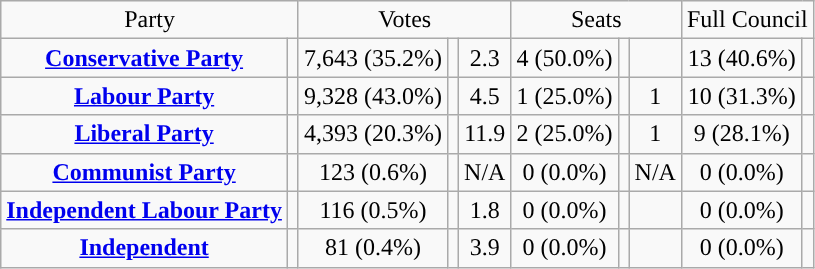<table class=wikitable style="text-align:center;">
<tr>
<td colspan=2>Party</td>
<td colspan=3>Votes</td>
<td colspan=3>Seats</td>
<td colspan=3>Full Council</td>
</tr>
<tr>
<td><strong><a href='#'>Conservative Party</a></strong></td>
<td style="background:"></td>
<td>7,643 (35.2%)</td>
<td></td>
<td> 2.3</td>
<td>4 (50.0%)</td>
<td></td>
<td></td>
<td>13 (40.6%)</td>
<td></td>
</tr>
<tr>
<td><strong><a href='#'>Labour Party</a></strong></td>
<td style="background:"></td>
<td>9,328 (43.0%)</td>
<td></td>
<td> 4.5</td>
<td>1 (25.0%)</td>
<td></td>
<td> 1</td>
<td>10 (31.3%)</td>
<td></td>
</tr>
<tr>
<td><strong><a href='#'>Liberal Party</a></strong></td>
<td style="background:"></td>
<td>4,393 (20.3%)</td>
<td></td>
<td> 11.9</td>
<td>2  (25.0%)</td>
<td></td>
<td> 1</td>
<td>9 (28.1%)</td>
<td></td>
</tr>
<tr>
<td><strong><a href='#'>Communist Party</a></strong></td>
<td style="background:"></td>
<td>123 (0.6%)</td>
<td></td>
<td>N/A</td>
<td>0 (0.0%)</td>
<td></td>
<td>N/A</td>
<td>0 (0.0%)</td>
<td></td>
</tr>
<tr>
<td><strong><a href='#'>Independent Labour Party</a></strong></td>
<td style="background:"></td>
<td>116 (0.5%)</td>
<td></td>
<td> 1.8</td>
<td>0 (0.0%)</td>
<td></td>
<td></td>
<td>0 (0.0%)</td>
<td></td>
</tr>
<tr>
<td><strong><a href='#'>Independent</a></strong></td>
<td style="background:"></td>
<td>81 (0.4%)</td>
<td></td>
<td> 3.9</td>
<td>0 (0.0%)</td>
<td></td>
<td></td>
<td>0 (0.0%)</td>
<td></td>
</tr>
</table>
